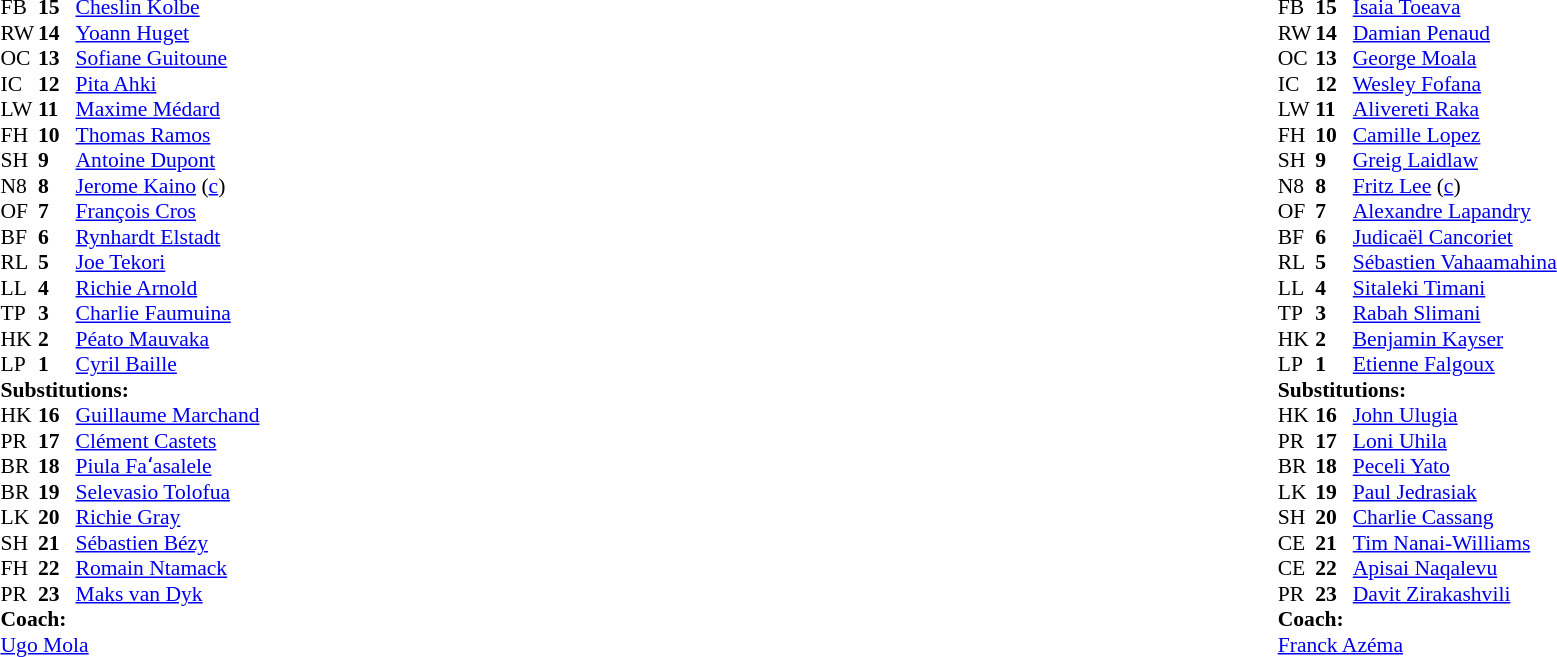<table width="100%">
<tr>
<td valign="top" width="50%"><br><table style="font-size: 90%" cellspacing="0" cellpadding="0">
<tr>
<th width="25"></th>
<th width="25"></th>
</tr>
<tr>
<td>FB</td>
<td><strong>15</strong></td>
<td> <a href='#'>Cheslin Kolbe</a></td>
</tr>
<tr>
<td>RW</td>
<td><strong>14</strong></td>
<td> <a href='#'>Yoann Huget</a></td>
<td></td>
<td></td>
</tr>
<tr>
<td>OC</td>
<td><strong>13</strong></td>
<td> <a href='#'>Sofiane Guitoune</a></td>
</tr>
<tr>
<td>IC</td>
<td><strong>12</strong></td>
<td> <a href='#'>Pita Ahki</a></td>
<td></td>
</tr>
<tr>
<td>LW</td>
<td><strong>11</strong></td>
<td> <a href='#'>Maxime Médard</a></td>
<td></td>
<td></td>
</tr>
<tr>
<td>FH</td>
<td><strong>10</strong></td>
<td> <a href='#'>Thomas Ramos</a></td>
</tr>
<tr>
<td>SH</td>
<td><strong>9</strong></td>
<td> <a href='#'>Antoine Dupont</a></td>
</tr>
<tr>
<td>N8</td>
<td><strong>8</strong></td>
<td> <a href='#'>Jerome Kaino</a> (<a href='#'>c</a>)</td>
<td></td>
</tr>
<tr>
<td>OF</td>
<td><strong>7</strong></td>
<td> <a href='#'>François Cros</a></td>
</tr>
<tr>
<td>BF</td>
<td><strong>6</strong></td>
<td> <a href='#'>Rynhardt Elstadt</a></td>
</tr>
<tr>
<td>RL</td>
<td><strong>5</strong></td>
<td> <a href='#'>Joe Tekori</a></td>
<td></td>
</tr>
<tr>
<td>LL</td>
<td><strong>4</strong></td>
<td> <a href='#'>Richie Arnold</a></td>
<td></td>
</tr>
<tr>
<td>TP</td>
<td><strong>3</strong></td>
<td> <a href='#'>Charlie Faumuina</a></td>
<td></td>
<td></td>
</tr>
<tr>
<td>HK</td>
<td><strong>2</strong></td>
<td> <a href='#'>Péato Mauvaka</a></td>
<td></td>
</tr>
<tr>
<td>LP</td>
<td><strong>1</strong></td>
<td> <a href='#'>Cyril Baille</a></td>
<td></td>
<td></td>
</tr>
<tr>
<td colspan=3><strong>Substitutions:</strong></td>
</tr>
<tr>
<td>HK</td>
<td><strong>16</strong></td>
<td> <a href='#'>Guillaume Marchand</a></td>
<td></td>
</tr>
<tr>
<td>PR</td>
<td><strong>17</strong></td>
<td> <a href='#'>Clément Castets</a></td>
<td></td>
<td></td>
</tr>
<tr>
<td>BR</td>
<td><strong>18</strong></td>
<td> <a href='#'>Piula Faʻasalele</a></td>
<td></td>
</tr>
<tr>
<td>BR</td>
<td><strong>19</strong></td>
<td> <a href='#'>Selevasio Tolofua</a></td>
<td></td>
</tr>
<tr>
<td>LK</td>
<td><strong>20</strong></td>
<td> <a href='#'>Richie Gray</a></td>
<td></td>
</tr>
<tr>
<td>SH</td>
<td><strong>21</strong></td>
<td> <a href='#'>Sébastien Bézy</a></td>
<td></td>
</tr>
<tr>
<td>FH</td>
<td><strong>22</strong></td>
<td> <a href='#'>Romain Ntamack</a></td>
<td></td>
</tr>
<tr>
<td>PR</td>
<td><strong>23</strong></td>
<td> <a href='#'>Maks van Dyk</a></td>
<td></td>
<td></td>
</tr>
<tr>
<td colspan="3"><strong>Coach:</strong></td>
</tr>
<tr>
<td colspan="4"> <a href='#'>Ugo Mola</a></td>
</tr>
</table>
</td>
<td valign="top" width="50%"><br><table style="font-size: 90%" cellspacing="0" cellpadding="0" align="center">
<tr>
<th width="25"></th>
<th width="25"></th>
</tr>
<tr>
<td>FB</td>
<td><strong>15</strong></td>
<td> <a href='#'>Isaia Toeava</a></td>
</tr>
<tr>
<td>RW</td>
<td><strong>14</strong></td>
<td> <a href='#'>Damian Penaud</a></td>
</tr>
<tr>
<td>OC</td>
<td><strong>13</strong></td>
<td> <a href='#'>George Moala</a></td>
<td></td>
</tr>
<tr>
<td>IC</td>
<td><strong>12</strong></td>
<td> <a href='#'>Wesley Fofana</a></td>
</tr>
<tr>
<td>LW</td>
<td><strong>11</strong></td>
<td> <a href='#'>Alivereti Raka</a></td>
<td></td>
</tr>
<tr>
<td>FH</td>
<td><strong>10</strong></td>
<td> <a href='#'>Camille Lopez</a></td>
</tr>
<tr>
<td>SH</td>
<td><strong>9</strong></td>
<td> <a href='#'>Greig Laidlaw</a></td>
<td></td>
</tr>
<tr>
<td>N8</td>
<td><strong>8</strong></td>
<td> <a href='#'>Fritz Lee</a> (<a href='#'>c</a>)</td>
</tr>
<tr>
<td>OF</td>
<td><strong>7</strong></td>
<td> <a href='#'>Alexandre Lapandry</a></td>
<td></td>
</tr>
<tr>
<td>BF</td>
<td><strong>6</strong></td>
<td> <a href='#'>Judicaël Cancoriet</a></td>
</tr>
<tr>
<td>RL</td>
<td><strong>5</strong></td>
<td> <a href='#'>Sébastien Vahaamahina</a></td>
<td></td>
<td></td>
</tr>
<tr>
<td>LL</td>
<td><strong>4</strong></td>
<td> <a href='#'>Sitaleki Timani</a></td>
<td></td>
<td></td>
</tr>
<tr>
<td>TP</td>
<td><strong>3</strong></td>
<td> <a href='#'>Rabah Slimani</a></td>
<td></td>
</tr>
<tr>
<td>HK</td>
<td><strong>2</strong></td>
<td> <a href='#'>Benjamin Kayser</a></td>
<td></td>
</tr>
<tr>
<td>LP</td>
<td><strong>1</strong></td>
<td> <a href='#'>Etienne Falgoux</a></td>
<td></td>
</tr>
<tr>
<td colspan=3><strong>Substitutions:</strong></td>
</tr>
<tr>
<td>HK</td>
<td><strong>16</strong></td>
<td> <a href='#'>John Ulugia</a></td>
<td></td>
</tr>
<tr>
<td>PR</td>
<td><strong>17</strong></td>
<td> <a href='#'>Loni Uhila</a></td>
<td></td>
</tr>
<tr>
<td>BR</td>
<td><strong>18</strong></td>
<td> <a href='#'>Peceli Yato</a></td>
<td></td>
</tr>
<tr>
<td>LK</td>
<td><strong>19</strong></td>
<td> <a href='#'>Paul Jedrasiak</a></td>
<td></td>
</tr>
<tr>
<td>SH</td>
<td><strong>20</strong></td>
<td> <a href='#'>Charlie Cassang</a></td>
<td></td>
</tr>
<tr>
<td>CE</td>
<td><strong>21</strong></td>
<td> <a href='#'>Tim Nanai-Williams</a></td>
<td></td>
</tr>
<tr>
<td>CE</td>
<td><strong>22</strong></td>
<td> <a href='#'>Apisai Naqalevu</a></td>
<td></td>
</tr>
<tr>
<td>PR</td>
<td><strong>23</strong></td>
<td> <a href='#'>Davit Zirakashvili</a></td>
<td></td>
</tr>
<tr>
<td colspan="3"><strong>Coach:</strong></td>
</tr>
<tr>
<td colspan="4"> <a href='#'>Franck Azéma</a></td>
</tr>
</table>
</td>
</tr>
</table>
